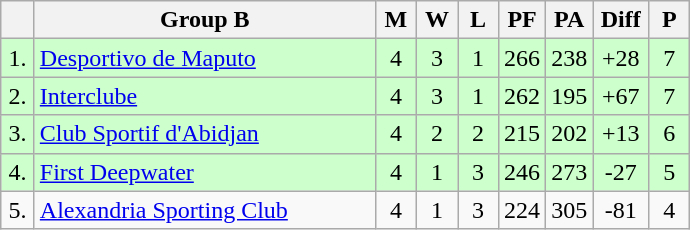<table class="wikitable" style="text-align:center">
<tr>
<th width=15></th>
<th width=220>Group B</th>
<th width=20>M</th>
<th width=20>W</th>
<th width=20>L</th>
<th width=20>PF</th>
<th width=20>PA</th>
<th width=30>Diff</th>
<th width=20>P</th>
</tr>
<tr style="background: #ccffcc;">
<td>1.</td>
<td align=left> <a href='#'>Desportivo de Maputo</a></td>
<td>4</td>
<td>3</td>
<td>1</td>
<td>266</td>
<td>238</td>
<td>+28</td>
<td>7</td>
</tr>
<tr style="background: #ccffcc;">
<td>2.</td>
<td align=left> <a href='#'>Interclube</a></td>
<td>4</td>
<td>3</td>
<td>1</td>
<td>262</td>
<td>195</td>
<td>+67</td>
<td>7</td>
</tr>
<tr style="background: #ccffcc;">
<td>3.</td>
<td align=left> <a href='#'>Club Sportif d'Abidjan</a></td>
<td>4</td>
<td>2</td>
<td>2</td>
<td>215</td>
<td>202</td>
<td>+13</td>
<td>6</td>
</tr>
<tr style="background: #ccffcc;">
<td>4.</td>
<td align=left> <a href='#'>First Deepwater</a></td>
<td>4</td>
<td>1</td>
<td>3</td>
<td>246</td>
<td>273</td>
<td>-27</td>
<td>5</td>
</tr>
<tr>
<td>5.</td>
<td align=left> <a href='#'>Alexandria Sporting Club</a></td>
<td>4</td>
<td>1</td>
<td>3</td>
<td>224</td>
<td>305</td>
<td>-81</td>
<td>4</td>
</tr>
</table>
